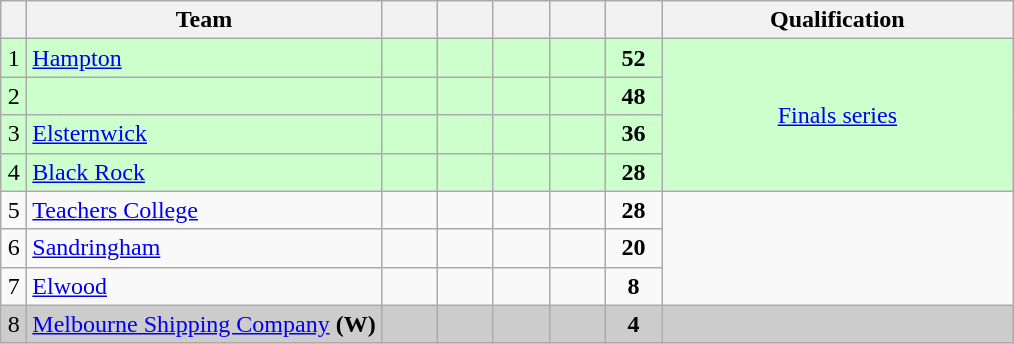<table class="wikitable" style="text-align:center; margin-bottom:0">
<tr>
<th style="width:10px"></th>
<th style="width:35%;">Team</th>
<th style="width:30px;"></th>
<th style="width:30px;"></th>
<th style="width:30px;"></th>
<th style="width:30px;"></th>
<th style="width:30px;"></th>
<th>Qualification</th>
</tr>
<tr style="background:#ccffcc;">
<td>1</td>
<td style="text-align:left;"><a href='#'>Hampton</a></td>
<td></td>
<td></td>
<td></td>
<td></td>
<td><strong>52</strong></td>
<td rowspan=4><a href='#'>Finals series</a></td>
</tr>
<tr style="background:#ccffcc;">
<td>2</td>
<td style="text-align:left;"></td>
<td></td>
<td></td>
<td></td>
<td></td>
<td><strong>48</strong></td>
</tr>
<tr style="background:#ccffcc;">
<td>3</td>
<td style="text-align:left;"><a href='#'>Elsternwick</a></td>
<td></td>
<td></td>
<td></td>
<td></td>
<td><strong>36</strong></td>
</tr>
<tr style="background:#ccffcc;">
<td>4</td>
<td style="text-align:left;"><a href='#'>Black Rock</a></td>
<td></td>
<td></td>
<td></td>
<td></td>
<td><strong>28</strong></td>
</tr>
<tr>
<td>5</td>
<td style="text-align:left;"><a href='#'>Teachers College</a></td>
<td></td>
<td></td>
<td></td>
<td></td>
<td><strong>28</strong></td>
</tr>
<tr>
<td>6</td>
<td style="text-align:left;"><a href='#'>Sandringham</a></td>
<td></td>
<td></td>
<td></td>
<td></td>
<td><strong>20</strong></td>
</tr>
<tr>
<td>7</td>
<td style="text-align:left;"><a href='#'>Elwood</a></td>
<td></td>
<td></td>
<td></td>
<td></td>
<td><strong>8</strong></td>
</tr>
<tr style="background:#CCCCCC;">
<td>8</td>
<td style="text-align:left;"><a href='#'>Melbourne Shipping Company</a> <strong>(W)</strong></td>
<td></td>
<td></td>
<td></td>
<td></td>
<td><strong>4</strong></td>
<td></td>
</tr>
</table>
